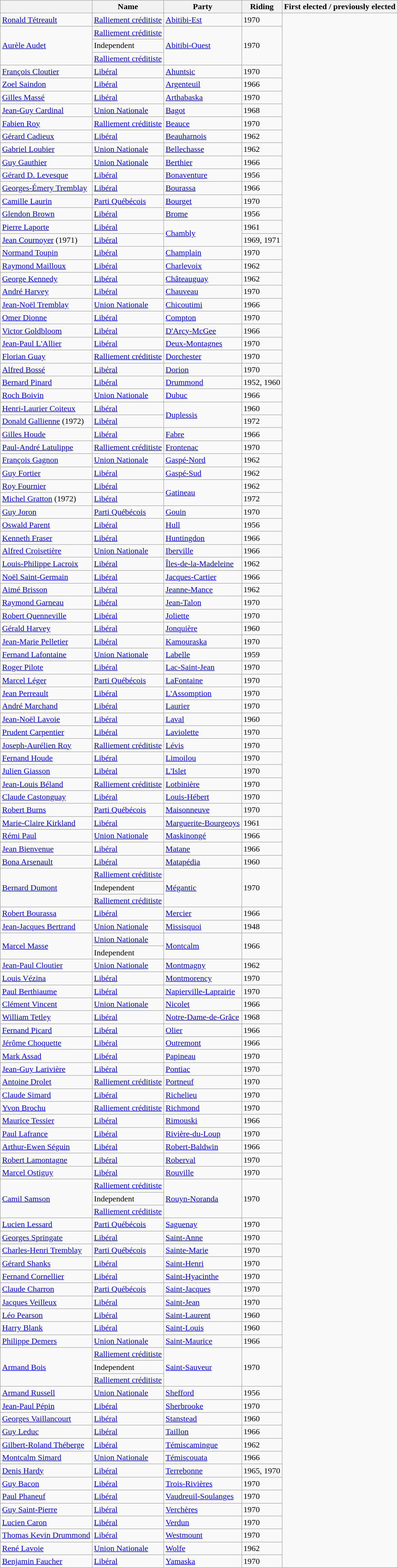<table class="wikitable sortable">
<tr>
<th></th>
<th>Name</th>
<th>Party</th>
<th>Riding</th>
<th>First elected / previously elected</th>
</tr>
<tr>
<td><a href='#'>Ronald Tétreault</a></td>
<td><a href='#'>Ralliement créditiste</a></td>
<td><a href='#'>Abitibi-Est</a></td>
<td>1970</td>
</tr>
<tr>
<td rowspan=3><a href='#'>Aurèle Audet</a></td>
<td><a href='#'>Ralliement créditiste</a></td>
<td rowspan=3><a href='#'>Abitibi-Ouest</a></td>
<td rowspan=3>1970</td>
</tr>
<tr>
<td>Independent</td>
</tr>
<tr>
<td><a href='#'>Ralliement créditiste</a></td>
</tr>
<tr>
<td><a href='#'>François Cloutier</a></td>
<td><a href='#'>Libéral</a></td>
<td><a href='#'>Ahuntsic</a></td>
<td>1970</td>
</tr>
<tr>
<td><a href='#'>Zoel Saindon</a></td>
<td><a href='#'>Libéral</a></td>
<td><a href='#'>Argenteuil</a></td>
<td>1966</td>
</tr>
<tr>
<td><a href='#'>Gilles Massé</a></td>
<td><a href='#'>Libéral</a></td>
<td><a href='#'>Arthabaska</a></td>
<td>1970</td>
</tr>
<tr>
<td><a href='#'>Jean-Guy Cardinal</a></td>
<td><a href='#'>Union Nationale</a></td>
<td><a href='#'>Bagot</a></td>
<td>1968</td>
</tr>
<tr>
<td><a href='#'>Fabien Roy</a></td>
<td><a href='#'>Ralliement créditiste</a></td>
<td><a href='#'>Beauce</a></td>
<td>1970</td>
</tr>
<tr>
<td><a href='#'>Gérard Cadieux</a></td>
<td><a href='#'>Libéral</a></td>
<td><a href='#'>Beauharnois</a></td>
<td>1962</td>
</tr>
<tr>
<td><a href='#'>Gabriel Loubier</a></td>
<td><a href='#'>Union Nationale</a></td>
<td><a href='#'>Bellechasse</a></td>
<td>1962</td>
</tr>
<tr>
<td><a href='#'>Guy Gauthier</a></td>
<td><a href='#'>Union Nationale</a></td>
<td><a href='#'>Berthier</a></td>
<td>1966</td>
</tr>
<tr>
<td><a href='#'>Gérard D. Levesque</a></td>
<td><a href='#'>Libéral</a></td>
<td><a href='#'>Bonaventure</a></td>
<td>1956</td>
</tr>
<tr>
<td><a href='#'>Georges-Émery Tremblay</a></td>
<td><a href='#'>Libéral</a></td>
<td><a href='#'>Bourassa</a></td>
<td>1966</td>
</tr>
<tr>
<td><a href='#'>Camille Laurin</a></td>
<td><a href='#'>Parti Québécois</a></td>
<td><a href='#'>Bourget</a></td>
<td>1970</td>
</tr>
<tr>
<td><a href='#'>Glendon Brown</a></td>
<td><a href='#'>Libéral</a></td>
<td><a href='#'>Brome</a></td>
<td>1956</td>
</tr>
<tr>
<td><a href='#'>Pierre Laporte</a></td>
<td><a href='#'>Libéral</a></td>
<td rowspan=2><a href='#'>Chambly</a></td>
<td>1961</td>
</tr>
<tr>
<td><a href='#'>Jean Cournoyer</a> (1971)</td>
<td><a href='#'>Libéral</a></td>
<td>1969, 1971</td>
</tr>
<tr>
<td><a href='#'>Normand Toupin</a></td>
<td><a href='#'>Libéral</a></td>
<td><a href='#'>Champlain</a></td>
<td>1970</td>
</tr>
<tr>
<td><a href='#'>Raymond Mailloux</a></td>
<td><a href='#'>Libéral</a></td>
<td><a href='#'>Charlevoix</a></td>
<td>1962</td>
</tr>
<tr>
<td><a href='#'>George Kennedy</a></td>
<td><a href='#'>Libéral</a></td>
<td><a href='#'>Châteauguay</a></td>
<td>1962</td>
</tr>
<tr>
<td><a href='#'>André Harvey</a></td>
<td><a href='#'>Libéral</a></td>
<td><a href='#'>Chauveau</a></td>
<td>1970</td>
</tr>
<tr>
<td><a href='#'>Jean-Noël Tremblay</a></td>
<td><a href='#'>Union Nationale</a></td>
<td><a href='#'>Chicoutimi</a></td>
<td>1966</td>
</tr>
<tr>
<td><a href='#'>Omer Dionne</a></td>
<td><a href='#'>Libéral</a></td>
<td><a href='#'>Compton</a></td>
<td>1970</td>
</tr>
<tr>
<td><a href='#'>Victor Goldbloom</a></td>
<td><a href='#'>Libéral</a></td>
<td><a href='#'>D'Arcy-McGee</a></td>
<td>1966</td>
</tr>
<tr>
<td><a href='#'>Jean-Paul L'Allier</a></td>
<td><a href='#'>Libéral</a></td>
<td><a href='#'>Deux-Montagnes</a></td>
<td>1970</td>
</tr>
<tr>
<td><a href='#'>Florian Guay</a></td>
<td><a href='#'>Ralliement créditiste</a></td>
<td><a href='#'>Dorchester</a></td>
<td>1970</td>
</tr>
<tr>
<td><a href='#'>Alfred Bossé</a></td>
<td><a href='#'>Libéral</a></td>
<td><a href='#'>Dorion</a></td>
<td>1970</td>
</tr>
<tr>
<td><a href='#'>Bernard Pinard</a></td>
<td><a href='#'>Libéral</a></td>
<td><a href='#'>Drummond</a></td>
<td>1952, 1960</td>
</tr>
<tr>
<td><a href='#'>Roch Boivin</a></td>
<td><a href='#'>Union Nationale</a></td>
<td><a href='#'>Dubuc</a></td>
<td>1966</td>
</tr>
<tr>
<td><a href='#'>Henri-Laurier Coiteux</a></td>
<td><a href='#'>Libéral</a></td>
<td rowspan=2><a href='#'>Duplessis</a></td>
<td>1960</td>
</tr>
<tr>
<td><a href='#'>Donald Gallienne</a> (1972)</td>
<td><a href='#'>Libéral</a></td>
<td>1972</td>
</tr>
<tr>
<td><a href='#'>Gilles Houde</a></td>
<td><a href='#'>Libéral</a></td>
<td><a href='#'>Fabre</a></td>
<td>1966</td>
</tr>
<tr>
<td><a href='#'>Paul-André Latulippe</a></td>
<td><a href='#'>Ralliement créditiste</a></td>
<td><a href='#'>Frontenac</a></td>
<td>1970</td>
</tr>
<tr>
<td><a href='#'>François Gagnon</a></td>
<td><a href='#'>Union Nationale</a></td>
<td><a href='#'>Gaspé-Nord</a></td>
<td>1962</td>
</tr>
<tr>
<td><a href='#'>Guy Fortier</a></td>
<td><a href='#'>Libéral</a></td>
<td><a href='#'>Gaspé-Sud</a></td>
<td>1962</td>
</tr>
<tr>
<td><a href='#'>Roy Fournier</a></td>
<td><a href='#'>Libéral</a></td>
<td rowspan=2><a href='#'>Gatineau</a></td>
<td>1962</td>
</tr>
<tr>
<td><a href='#'>Michel Gratton</a> (1972)</td>
<td><a href='#'>Libéral</a></td>
<td>1972</td>
</tr>
<tr>
<td><a href='#'>Guy Joron</a></td>
<td><a href='#'>Parti Québécois</a></td>
<td><a href='#'>Gouin</a></td>
<td>1970</td>
</tr>
<tr>
<td><a href='#'>Oswald Parent</a></td>
<td><a href='#'>Libéral</a></td>
<td><a href='#'>Hull</a></td>
<td>1956</td>
</tr>
<tr>
<td><a href='#'>Kenneth Fraser</a></td>
<td><a href='#'>Libéral</a></td>
<td><a href='#'>Huntingdon</a></td>
<td>1966</td>
</tr>
<tr>
<td><a href='#'>Alfred Croisetière</a></td>
<td><a href='#'>Union Nationale</a></td>
<td><a href='#'>Iberville</a></td>
<td>1966</td>
</tr>
<tr>
<td><a href='#'>Louis-Philippe Lacroix</a></td>
<td><a href='#'>Libéral</a></td>
<td><a href='#'>Îles-de-la-Madeleine</a></td>
<td>1962</td>
</tr>
<tr>
<td><a href='#'>Noël Saint-Germain</a></td>
<td><a href='#'>Libéral</a></td>
<td><a href='#'>Jacques-Cartier</a></td>
<td>1966</td>
</tr>
<tr>
<td><a href='#'>Aimé Brisson</a></td>
<td><a href='#'>Libéral</a></td>
<td><a href='#'>Jeanne-Mance</a></td>
<td>1962</td>
</tr>
<tr>
<td><a href='#'>Raymond Garneau</a></td>
<td><a href='#'>Libéral</a></td>
<td><a href='#'>Jean-Talon</a></td>
<td>1970</td>
</tr>
<tr>
<td><a href='#'>Robert Quenneville</a></td>
<td><a href='#'>Libéral</a></td>
<td><a href='#'>Joliette</a></td>
<td>1970</td>
</tr>
<tr>
<td><a href='#'>Gérald Harvey</a></td>
<td><a href='#'>Libéral</a></td>
<td><a href='#'>Jonquière</a></td>
<td>1960</td>
</tr>
<tr>
<td><a href='#'>Jean-Marie Pelletier</a></td>
<td><a href='#'>Libéral</a></td>
<td><a href='#'>Kamouraska</a></td>
<td>1970</td>
</tr>
<tr>
<td><a href='#'>Fernand Lafontaine</a></td>
<td><a href='#'>Union Nationale</a></td>
<td><a href='#'>Labelle</a></td>
<td>1959</td>
</tr>
<tr>
<td><a href='#'>Roger Pilote</a></td>
<td><a href='#'>Libéral</a></td>
<td><a href='#'>Lac-Saint-Jean</a></td>
<td>1970</td>
</tr>
<tr>
<td><a href='#'>Marcel Léger</a></td>
<td><a href='#'>Parti Québécois</a></td>
<td><a href='#'>LaFontaine</a></td>
<td>1970</td>
</tr>
<tr>
<td><a href='#'>Jean Perreault</a></td>
<td><a href='#'>Libéral</a></td>
<td><a href='#'>L'Assomption</a></td>
<td>1970</td>
</tr>
<tr>
<td><a href='#'>André Marchand</a></td>
<td><a href='#'>Libéral</a></td>
<td><a href='#'>Laurier</a></td>
<td>1970</td>
</tr>
<tr>
<td><a href='#'>Jean-Noël Lavoie</a></td>
<td><a href='#'>Libéral</a></td>
<td><a href='#'>Laval</a></td>
<td>1960</td>
</tr>
<tr>
<td><a href='#'>Prudent Carpentier</a></td>
<td><a href='#'>Libéral</a></td>
<td><a href='#'>Laviolette</a></td>
<td>1970</td>
</tr>
<tr>
<td><a href='#'>Joseph-Aurélien Roy</a></td>
<td><a href='#'>Ralliement créditiste</a></td>
<td><a href='#'>Lévis</a></td>
<td>1970</td>
</tr>
<tr>
<td><a href='#'>Fernand Houde</a></td>
<td><a href='#'>Libéral</a></td>
<td><a href='#'>Limoilou</a></td>
<td>1970</td>
</tr>
<tr>
<td><a href='#'>Julien Giasson</a></td>
<td><a href='#'>Libéral</a></td>
<td><a href='#'>L'Islet</a></td>
<td>1970</td>
</tr>
<tr>
<td><a href='#'>Jean-Louis Béland</a></td>
<td><a href='#'>Ralliement créditiste</a></td>
<td><a href='#'>Lotbinière</a></td>
<td>1970</td>
</tr>
<tr>
<td><a href='#'>Claude Castonguay</a></td>
<td><a href='#'>Libéral</a></td>
<td><a href='#'>Louis-Hébert</a></td>
<td>1970</td>
</tr>
<tr>
<td><a href='#'>Robert Burns</a></td>
<td><a href='#'>Parti Québécois</a></td>
<td><a href='#'>Maisonneuve</a></td>
<td>1970</td>
</tr>
<tr>
<td><a href='#'>Marie-Claire Kirkland</a></td>
<td><a href='#'>Libéral</a></td>
<td><a href='#'>Marguerite-Bourgeoys</a></td>
<td>1961</td>
</tr>
<tr>
<td><a href='#'>Rémi Paul</a></td>
<td><a href='#'>Union Nationale</a></td>
<td><a href='#'>Maskinongé</a></td>
<td>1966</td>
</tr>
<tr>
<td><a href='#'>Jean Bienvenue</a></td>
<td><a href='#'>Libéral</a></td>
<td><a href='#'>Matane</a></td>
<td>1966</td>
</tr>
<tr>
<td><a href='#'>Bona Arsenault</a></td>
<td><a href='#'>Libéral</a></td>
<td><a href='#'>Matapédia</a></td>
<td>1960</td>
</tr>
<tr>
<td rowspan=3><a href='#'>Bernard Dumont</a></td>
<td><a href='#'>Ralliement créditiste</a></td>
<td rowspan=3><a href='#'>Mégantic</a></td>
<td rowspan=3>1970</td>
</tr>
<tr>
<td>Independent</td>
</tr>
<tr>
<td><a href='#'>Ralliement créditiste</a></td>
</tr>
<tr>
<td><a href='#'>Robert Bourassa</a></td>
<td><a href='#'>Libéral</a></td>
<td><a href='#'>Mercier</a></td>
<td>1966</td>
</tr>
<tr>
<td><a href='#'>Jean-Jacques Bertrand</a></td>
<td><a href='#'>Union Nationale</a></td>
<td><a href='#'>Missisquoi</a></td>
<td>1948</td>
</tr>
<tr>
<td rowspan=2><a href='#'>Marcel Masse</a></td>
<td><a href='#'>Union Nationale</a></td>
<td rowspan=2><a href='#'>Montcalm</a></td>
<td rowspan=2>1966</td>
</tr>
<tr>
<td>Independent</td>
</tr>
<tr>
<td><a href='#'>Jean-Paul Cloutier</a></td>
<td><a href='#'>Union Nationale</a></td>
<td><a href='#'>Montmagny</a></td>
<td>1962</td>
</tr>
<tr>
<td><a href='#'>Louis Vézina</a></td>
<td><a href='#'>Libéral</a></td>
<td><a href='#'>Montmorency</a></td>
<td>1970</td>
</tr>
<tr>
<td><a href='#'>Paul Berthiaume</a></td>
<td><a href='#'>Libéral</a></td>
<td><a href='#'>Napierville-Laprairie</a></td>
<td>1970</td>
</tr>
<tr>
<td><a href='#'>Clément Vincent</a></td>
<td><a href='#'>Union Nationale</a></td>
<td><a href='#'>Nicolet</a></td>
<td>1966</td>
</tr>
<tr>
<td><a href='#'>William Tetley</a></td>
<td><a href='#'>Libéral</a></td>
<td><a href='#'>Notre-Dame-de-Grâce</a></td>
<td>1968</td>
</tr>
<tr>
<td><a href='#'>Fernand Picard</a></td>
<td><a href='#'>Libéral</a></td>
<td><a href='#'>Olier</a></td>
<td>1966</td>
</tr>
<tr>
<td><a href='#'>Jérôme Choquette</a></td>
<td><a href='#'>Libéral</a></td>
<td><a href='#'>Outremont</a></td>
<td>1966</td>
</tr>
<tr>
<td><a href='#'>Mark Assad</a></td>
<td><a href='#'>Libéral</a></td>
<td><a href='#'>Papineau</a></td>
<td>1970</td>
</tr>
<tr>
<td><a href='#'>Jean-Guy Larivière</a></td>
<td><a href='#'>Libéral</a></td>
<td><a href='#'>Pontiac</a></td>
<td>1970</td>
</tr>
<tr>
<td><a href='#'>Antoine Drolet</a></td>
<td><a href='#'>Ralliement créditiste</a></td>
<td><a href='#'>Portneuf</a></td>
<td>1970</td>
</tr>
<tr>
<td><a href='#'>Claude Simard</a></td>
<td><a href='#'>Libéral</a></td>
<td><a href='#'>Richelieu</a></td>
<td>1970</td>
</tr>
<tr>
<td><a href='#'>Yvon Brochu</a></td>
<td><a href='#'>Ralliement créditiste</a></td>
<td><a href='#'>Richmond</a></td>
<td>1970</td>
</tr>
<tr>
<td><a href='#'>Maurice Tessier</a></td>
<td><a href='#'>Libéral</a></td>
<td><a href='#'>Rimouski</a></td>
<td>1966</td>
</tr>
<tr>
<td><a href='#'>Paul Lafrance</a></td>
<td><a href='#'>Libéral</a></td>
<td><a href='#'>Rivière-du-Loup</a></td>
<td>1970</td>
</tr>
<tr>
<td><a href='#'>Arthur-Ewen Séguin</a></td>
<td><a href='#'>Libéral</a></td>
<td><a href='#'>Robert-Baldwin</a></td>
<td>1966</td>
</tr>
<tr>
<td><a href='#'>Robert Lamontagne</a></td>
<td><a href='#'>Libéral</a></td>
<td><a href='#'>Roberval</a></td>
<td>1970</td>
</tr>
<tr>
<td><a href='#'>Marcel Ostiguy</a></td>
<td><a href='#'>Libéral</a></td>
<td><a href='#'>Rouville</a></td>
<td>1970</td>
</tr>
<tr>
<td rowspan=3><a href='#'>Camil Samson</a></td>
<td><a href='#'>Ralliement créditiste</a></td>
<td rowspan=3><a href='#'>Rouyn-Noranda</a></td>
<td rowspan=3>1970</td>
</tr>
<tr>
<td>Independent</td>
</tr>
<tr>
<td><a href='#'>Ralliement créditiste</a></td>
</tr>
<tr>
<td><a href='#'>Lucien Lessard</a></td>
<td><a href='#'>Parti Québécois</a></td>
<td><a href='#'>Saguenay</a></td>
<td>1970</td>
</tr>
<tr>
<td><a href='#'>Georges Springate</a></td>
<td><a href='#'>Libéral</a></td>
<td><a href='#'>Saint-Anne</a></td>
<td>1970</td>
</tr>
<tr>
<td><a href='#'>Charles-Henri Tremblay</a></td>
<td><a href='#'>Parti Québécois</a></td>
<td><a href='#'>Sainte-Marie</a></td>
<td>1970</td>
</tr>
<tr>
<td><a href='#'>Gérard Shanks</a></td>
<td><a href='#'>Libéral</a></td>
<td><a href='#'>Saint-Henri</a></td>
<td>1970</td>
</tr>
<tr>
<td><a href='#'>Fernand Cornellier</a></td>
<td><a href='#'>Libéral</a></td>
<td><a href='#'>Saint-Hyacinthe</a></td>
<td>1970</td>
</tr>
<tr>
<td><a href='#'>Claude Charron</a></td>
<td><a href='#'>Parti Québécois</a></td>
<td><a href='#'>Saint-Jacques</a></td>
<td>1970</td>
</tr>
<tr>
<td><a href='#'>Jacques Veilleux</a></td>
<td><a href='#'>Libéral</a></td>
<td><a href='#'>Saint-Jean</a></td>
<td>1970</td>
</tr>
<tr>
<td><a href='#'>Léo Pearson</a></td>
<td><a href='#'>Libéral</a></td>
<td><a href='#'>Saint-Laurent</a></td>
<td>1960</td>
</tr>
<tr>
<td><a href='#'>Harry Blank</a></td>
<td><a href='#'>Libéral</a></td>
<td><a href='#'>Saint-Louis</a></td>
<td>1960</td>
</tr>
<tr>
<td><a href='#'>Philippe Demers</a></td>
<td><a href='#'>Union Nationale</a></td>
<td><a href='#'>Saint-Maurice</a></td>
<td>1966</td>
</tr>
<tr>
<td rowspan=3><a href='#'>Armand Bois</a></td>
<td><a href='#'>Ralliement créditiste</a></td>
<td rowspan=3><a href='#'>Saint-Sauveur</a></td>
<td rowspan=3>1970</td>
</tr>
<tr>
<td>Independent</td>
</tr>
<tr>
<td><a href='#'>Ralliement créditiste</a></td>
</tr>
<tr>
<td><a href='#'>Armand Russell</a></td>
<td><a href='#'>Union Nationale</a></td>
<td><a href='#'>Shefford</a></td>
<td>1956</td>
</tr>
<tr>
<td><a href='#'>Jean-Paul Pépin</a></td>
<td><a href='#'>Libéral</a></td>
<td><a href='#'>Sherbrooke</a></td>
<td>1970</td>
</tr>
<tr>
<td><a href='#'>Georges Vaillancourt</a></td>
<td><a href='#'>Libéral</a></td>
<td><a href='#'>Stanstead</a></td>
<td>1960</td>
</tr>
<tr>
<td><a href='#'>Guy Leduc</a></td>
<td><a href='#'>Libéral</a></td>
<td><a href='#'>Taillon</a></td>
<td>1966</td>
</tr>
<tr>
<td><a href='#'>Gilbert-Roland Théberge</a></td>
<td><a href='#'>Libéral</a></td>
<td><a href='#'>Témiscamingue</a></td>
<td>1962</td>
</tr>
<tr>
<td><a href='#'>Montcalm Simard</a></td>
<td><a href='#'>Union Nationale</a></td>
<td><a href='#'>Témiscouata</a></td>
<td>1966</td>
</tr>
<tr>
<td><a href='#'>Denis Hardy</a></td>
<td><a href='#'>Libéral</a></td>
<td><a href='#'>Terrebonne</a></td>
<td>1965, 1970</td>
</tr>
<tr>
<td><a href='#'>Guy Bacon</a></td>
<td><a href='#'>Libéral</a></td>
<td><a href='#'>Trois-Rivières</a></td>
<td>1970</td>
</tr>
<tr>
<td><a href='#'>Paul Phaneuf</a></td>
<td><a href='#'>Libéral</a></td>
<td><a href='#'>Vaudreuil-Soulanges</a></td>
<td>1970</td>
</tr>
<tr>
<td><a href='#'>Guy Saint-Pierre</a></td>
<td><a href='#'>Libéral</a></td>
<td><a href='#'>Verchères</a></td>
<td>1970</td>
</tr>
<tr>
<td><a href='#'>Lucien Caron</a></td>
<td><a href='#'>Libéral</a></td>
<td><a href='#'>Verdun</a></td>
<td>1970</td>
</tr>
<tr>
<td><a href='#'>Thomas Kevin Drummond</a></td>
<td><a href='#'>Libéral</a></td>
<td><a href='#'>Westmount</a></td>
<td>1970</td>
</tr>
<tr>
<td><a href='#'>René Lavoie</a></td>
<td><a href='#'>Union Nationale</a></td>
<td><a href='#'>Wolfe</a></td>
<td>1962</td>
</tr>
<tr>
<td><a href='#'>Benjamin Faucher</a></td>
<td><a href='#'>Libéral</a></td>
<td><a href='#'>Yamaska</a></td>
<td>1970</td>
</tr>
</table>
